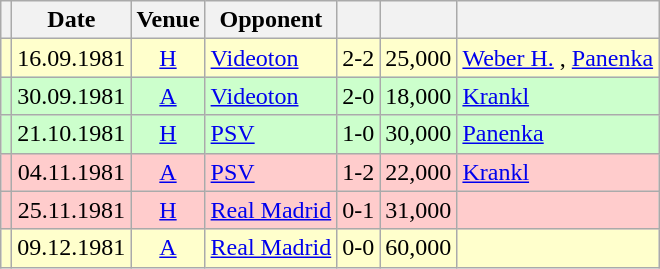<table class="wikitable" Style="text-align: center">
<tr>
<th></th>
<th>Date</th>
<th>Venue</th>
<th>Opponent</th>
<th></th>
<th></th>
<th></th>
</tr>
<tr style="background:#ffc">
<td></td>
<td>16.09.1981</td>
<td><a href='#'>H</a></td>
<td align="left"><a href='#'>Videoton</a> </td>
<td>2-2</td>
<td align="right">25,000</td>
<td align="left"><a href='#'>Weber H.</a> , <a href='#'>Panenka</a> </td>
</tr>
<tr style="background:#cfc">
<td></td>
<td>30.09.1981</td>
<td><a href='#'>A</a></td>
<td align="left"><a href='#'>Videoton</a> </td>
<td>2-0</td>
<td align="right">18,000</td>
<td align="left"><a href='#'>Krankl</a>  </td>
</tr>
<tr style="background:#cfc">
<td></td>
<td>21.10.1981</td>
<td><a href='#'>H</a></td>
<td align="left"><a href='#'>PSV</a> </td>
<td>1-0</td>
<td align="right">30,000</td>
<td align="left"><a href='#'>Panenka</a> </td>
</tr>
<tr style="background:#fcc">
<td></td>
<td>04.11.1981</td>
<td><a href='#'>A</a></td>
<td align="left"><a href='#'>PSV</a> </td>
<td>1-2</td>
<td align="right">22,000</td>
<td align="left"><a href='#'>Krankl</a> </td>
</tr>
<tr style="background:#fcc">
<td></td>
<td>25.11.1981</td>
<td><a href='#'>H</a></td>
<td align="left"><a href='#'>Real Madrid</a> </td>
<td>0-1</td>
<td align="right">31,000</td>
<td align="left"></td>
</tr>
<tr style="background:#ffc">
<td></td>
<td>09.12.1981</td>
<td><a href='#'>A</a></td>
<td align="left"><a href='#'>Real Madrid</a> </td>
<td>0-0</td>
<td align="right">60,000</td>
<td align="left"></td>
</tr>
</table>
